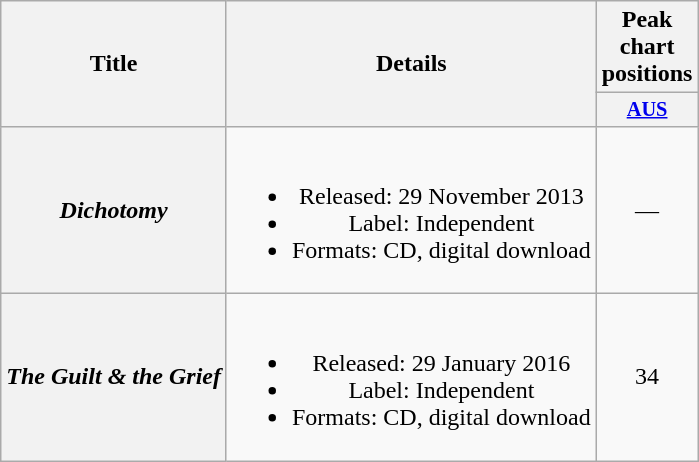<table class="wikitable plainrowheaders" style="text-align:center;">
<tr>
<th rowspan="2">Title</th>
<th rowspan="2">Details</th>
<th>Peak chart positions</th>
</tr>
<tr>
<th scope="col" style="width:3em;font-size:85%;"><a href='#'>AUS</a><br></th>
</tr>
<tr>
<th scope="row"><em>Dichotomy</em></th>
<td><br><ul><li>Released: 29 November 2013</li><li>Label: Independent</li><li>Formats: CD, digital download</li></ul></td>
<td>—</td>
</tr>
<tr>
<th scope="row"><em>The Guilt & the Grief</em></th>
<td><br><ul><li>Released: 29 January 2016</li><li>Label: Independent</li><li>Formats: CD, digital download</li></ul></td>
<td>34</td>
</tr>
</table>
